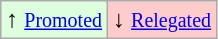<table class="wikitable" align="center">
<tr>
<td style="background:#ddffdd">↑ <small><a href='#'>Promoted</a></small></td>
<td style="background:#ffcccc">↓ <small><a href='#'>Relegated</a></small></td>
</tr>
</table>
